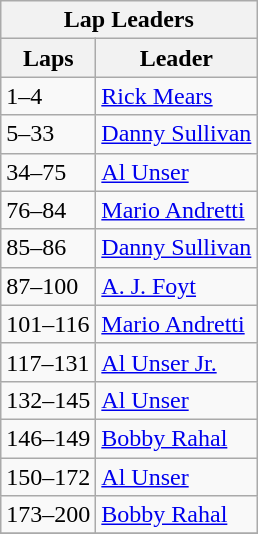<table class="wikitable">
<tr>
<th colspan=2>Lap Leaders</th>
</tr>
<tr>
<th>Laps</th>
<th>Leader</th>
</tr>
<tr>
<td>1–4</td>
<td><a href='#'>Rick Mears</a></td>
</tr>
<tr>
<td>5–33</td>
<td><a href='#'>Danny Sullivan</a></td>
</tr>
<tr>
<td>34–75</td>
<td><a href='#'>Al Unser</a></td>
</tr>
<tr>
<td>76–84</td>
<td><a href='#'>Mario Andretti</a></td>
</tr>
<tr>
<td>85–86</td>
<td><a href='#'>Danny Sullivan</a></td>
</tr>
<tr>
<td>87–100</td>
<td><a href='#'>A. J. Foyt</a></td>
</tr>
<tr>
<td>101–116</td>
<td><a href='#'>Mario Andretti</a></td>
</tr>
<tr>
<td>117–131</td>
<td><a href='#'>Al Unser Jr.</a></td>
</tr>
<tr>
<td>132–145</td>
<td><a href='#'>Al Unser</a></td>
</tr>
<tr>
<td>146–149</td>
<td><a href='#'>Bobby Rahal</a></td>
</tr>
<tr>
<td>150–172</td>
<td><a href='#'>Al Unser</a></td>
</tr>
<tr>
<td>173–200</td>
<td><a href='#'>Bobby Rahal</a></td>
</tr>
<tr>
</tr>
</table>
